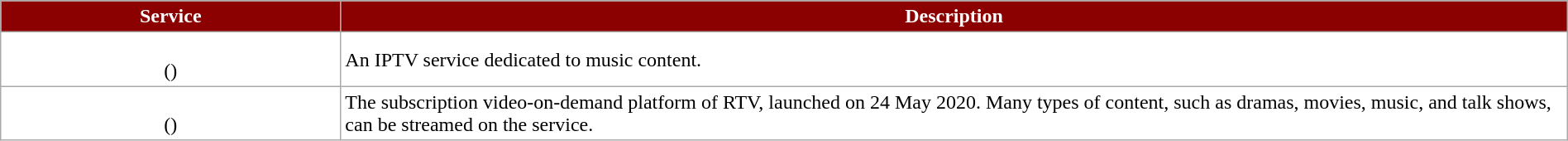<table class="wikitable" style="width:100%; background:#fff;">
<tr style="color:white;">
<th style="background:darkRed;">Service</th>
<th style="background:darkRed;">Description</th>
</tr>
<tr>
<td style="text-align:center; width:200pt;"><strong></strong><br>()</td>
<td>An IPTV service dedicated to music content.</td>
</tr>
<tr>
<td style="text-align:center; width:200pt;"><strong></strong><br>()</td>
<td>The subscription video-on-demand platform of RTV, launched on 24 May 2020. Many types of content, such as dramas, movies, music, and talk shows, can be streamed on the service.</td>
</tr>
</table>
